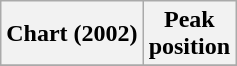<table class="wikitable">
<tr>
<th>Chart (2002)</th>
<th>Peak<br>position</th>
</tr>
<tr>
</tr>
</table>
